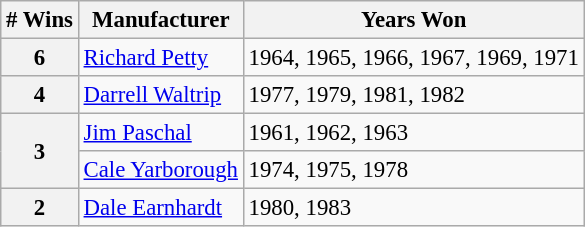<table class="wikitable" style="font-size: 95%;">
<tr>
<th># Wins</th>
<th>Manufacturer</th>
<th>Years Won</th>
</tr>
<tr>
<th>6</th>
<td><a href='#'>Richard Petty</a></td>
<td>1964, 1965, 1966, 1967, 1969, 1971</td>
</tr>
<tr>
<th>4</th>
<td><a href='#'>Darrell Waltrip</a></td>
<td>1977, 1979, 1981, 1982</td>
</tr>
<tr>
<th rowspan="2">3</th>
<td><a href='#'>Jim Paschal</a></td>
<td>1961, 1962, 1963</td>
</tr>
<tr>
<td><a href='#'>Cale Yarborough</a></td>
<td>1974, 1975, 1978</td>
</tr>
<tr>
<th>2</th>
<td><a href='#'>Dale Earnhardt</a></td>
<td>1980, 1983</td>
</tr>
</table>
